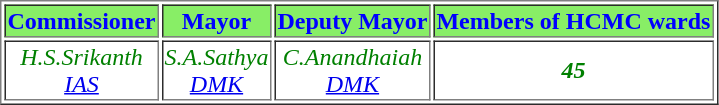<table border="1">
<tr style="color:blue; background-color:#88EE66;">
<th>Commissioner</th>
<th>Mayor</th>
<th>Deputy Mayor</th>
<th>Members of HCMC wards</th>
</tr>
<tr style="font-style:italic; color:green;">
<td align="center">H.S.Srikanth<br><a href='#'>IAS</a></td>
<td align="center">S.A.Sathya<br><a href='#'>DMK</a></td>
<td align="center">C.Anandhaiah<br><a href='#'>DMK</a></td>
<td align="center"><strong>45</strong></td>
</tr>
</table>
